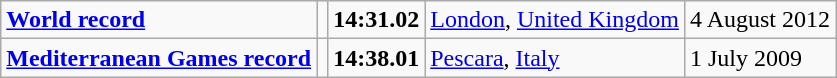<table class="wikitable">
<tr>
<td><strong><a href='#'>World record</a></strong></td>
<td></td>
<td><strong>14:31.02</strong></td>
<td><a href='#'>London</a>, <a href='#'>United Kingdom</a></td>
<td>4 August 2012</td>
</tr>
<tr>
<td><strong><a href='#'>Mediterranean Games record</a></strong></td>
<td></td>
<td><strong>14:38.01</strong></td>
<td><a href='#'>Pescara</a>, <a href='#'>Italy</a></td>
<td>1 July 2009</td>
</tr>
</table>
